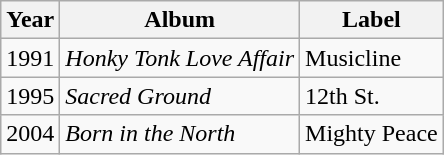<table class="wikitable">
<tr>
<th>Year</th>
<th>Album</th>
<th>Label</th>
</tr>
<tr>
<td>1991</td>
<td><em>Honky Tonk Love Affair</em></td>
<td>Musicline</td>
</tr>
<tr>
<td>1995</td>
<td><em>Sacred Ground</em></td>
<td>12th St.</td>
</tr>
<tr>
<td>2004</td>
<td><em>Born in the North</em></td>
<td>Mighty Peace</td>
</tr>
</table>
